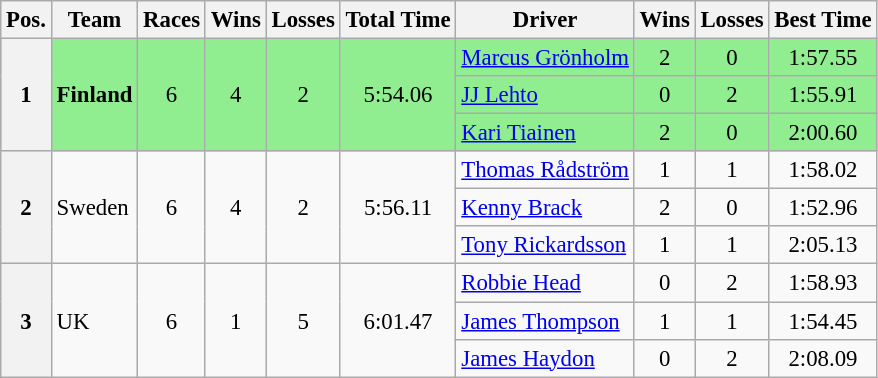<table class="wikitable" style="font-size: 95%;">
<tr>
<th>Pos.</th>
<th>Team</th>
<th>Races</th>
<th>Wins</th>
<th>Losses</th>
<th>Total Time</th>
<th>Driver</th>
<th>Wins</th>
<th>Losses</th>
<th>Best Time</th>
</tr>
<tr style="background:lightgreen;">
<th rowspan=3>1</th>
<td rowspan=3> <strong>Finland</strong></td>
<td rowspan=3 align=center>6</td>
<td rowspan=3 align=center>4</td>
<td rowspan=3 align=center>2</td>
<td rowspan=3 align=center>5:54.06</td>
<td> <a href='#'>Marcus Grönholm</a></td>
<td align=center>2</td>
<td align=center>0</td>
<td align=center>1:57.55</td>
</tr>
<tr style="background:lightgreen;">
<td> <a href='#'>JJ Lehto</a></td>
<td align=center>0</td>
<td align=center>2</td>
<td align=center>1:55.91</td>
</tr>
<tr style="background:lightgreen;">
<td> <a href='#'>Kari Tiainen</a></td>
<td align=center>2</td>
<td align=center>0</td>
<td align=center>2:00.60</td>
</tr>
<tr>
<th rowspan=3>2</th>
<td rowspan=3>  Sweden</td>
<td rowspan=3 align=center>6</td>
<td rowspan=3 align=center>4</td>
<td rowspan=3 align=center>2</td>
<td rowspan=3 align=center>5:56.11</td>
<td> <a href='#'>Thomas Rådström</a></td>
<td align=center>1</td>
<td align=center>1</td>
<td align=center>1:58.02</td>
</tr>
<tr>
<td> <a href='#'>Kenny Brack</a></td>
<td align=center>2</td>
<td align=center>0</td>
<td align=center>1:52.96</td>
</tr>
<tr>
<td> <a href='#'>Tony Rickardsson</a></td>
<td align=center>1</td>
<td align=center>1</td>
<td align=center>2:05.13</td>
</tr>
<tr>
<th rowspan=3>3</th>
<td rowspan=3> UK</td>
<td rowspan=3 align=center>6</td>
<td rowspan=3 align=center>1</td>
<td rowspan=3 align=center>5</td>
<td rowspan=3 align=center>6:01.47</td>
<td> <a href='#'>Robbie Head</a></td>
<td align=center>0</td>
<td align=center>2</td>
<td align=center>1:58.93</td>
</tr>
<tr>
<td> <a href='#'>James Thompson</a></td>
<td align=center>1</td>
<td align=center>1</td>
<td align=center>1:54.45</td>
</tr>
<tr>
<td> <a href='#'>James Haydon</a></td>
<td align=center>0</td>
<td align=center>2</td>
<td align=center>2:08.09</td>
</tr>
</table>
